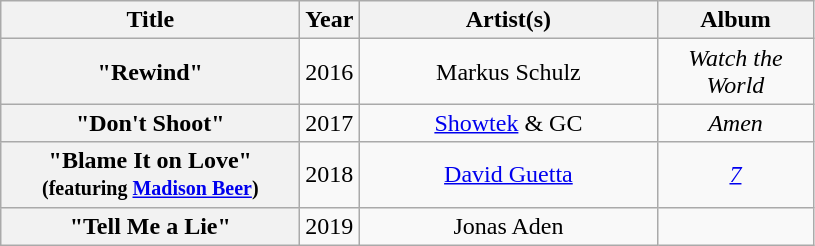<table class="wikitable plainrowheaders" style="text-align:center;">
<tr>
<th scope="col" style="width:12em;">Title</th>
<th scope="col" style="width:1em;">Year</th>
<th scope="col" style="width:12em;">Artist(s)</th>
<th scope="col" style="width:6em;">Album</th>
</tr>
<tr>
<th scope="row">"Rewind"</th>
<td>2016</td>
<td>Markus Schulz</td>
<td><em>Watch the World</em></td>
</tr>
<tr>
<th scope="row">"Don't Shoot"</th>
<td>2017</td>
<td><a href='#'>Showtek</a> & GC</td>
<td><em>Amen</em></td>
</tr>
<tr>
<th scope="row">"Blame It on Love"<br><small>(featuring <a href='#'>Madison Beer</a>)</small></th>
<td>2018</td>
<td><a href='#'>David Guetta</a></td>
<td><em><a href='#'>7</a></em></td>
</tr>
<tr>
<th scope="row">"Tell Me a Lie"</th>
<td>2019</td>
<td>Jonas Aden</td>
<td></td>
</tr>
</table>
